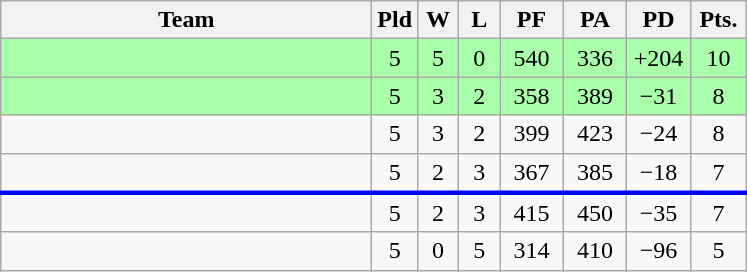<table class=wikitable style="text-align:center">
<tr>
<th width=240>Team</th>
<th width=20>Pld</th>
<th width=20>W</th>
<th width=20>L</th>
<th width=35>PF</th>
<th width=35>PA</th>
<th width=35>PD</th>
<th width=30>Pts.</th>
</tr>
<tr bgcolor=#aaffaa>
<td align=left></td>
<td>5</td>
<td>5</td>
<td>0</td>
<td>540</td>
<td>336</td>
<td>+204</td>
<td>10</td>
</tr>
<tr bgcolor=#aaffaa>
<td align=left></td>
<td>5</td>
<td>3</td>
<td>2</td>
<td>358</td>
<td>389</td>
<td>−31</td>
<td>8</td>
</tr>
<tr>
<td align=left></td>
<td>5</td>
<td>3</td>
<td>2</td>
<td>399</td>
<td>423</td>
<td>−24</td>
<td>8</td>
</tr>
<tr style="border-bottom:3px solid blue;">
<td align=left></td>
<td>5</td>
<td>2</td>
<td>3</td>
<td>367</td>
<td>385</td>
<td>−18</td>
<td>7</td>
</tr>
<tr>
<td align=left></td>
<td>5</td>
<td>2</td>
<td>3</td>
<td>415</td>
<td>450</td>
<td>−35</td>
<td>7</td>
</tr>
<tr>
<td align=left></td>
<td>5</td>
<td>0</td>
<td>5</td>
<td>314</td>
<td>410</td>
<td>−96</td>
<td>5</td>
</tr>
</table>
